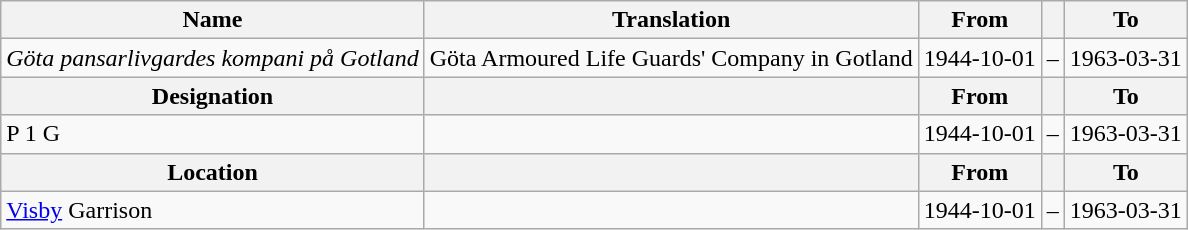<table class="wikitable">
<tr>
<th style="font-weight:bold;">Name</th>
<th style="font-weight:bold;">Translation</th>
<th style="text-align: center; font-weight:bold;">From</th>
<th></th>
<th style="text-align: center; font-weight:bold;">To</th>
</tr>
<tr>
<td style="font-style:italic;">Göta pansarlivgardes kompani på Gotland</td>
<td>Göta Armoured Life Guards' Company in Gotland</td>
<td>1944-10-01</td>
<td>–</td>
<td>1963-03-31</td>
</tr>
<tr>
<th style="font-weight:bold;">Designation</th>
<th style="font-weight:bold;"></th>
<th style="text-align: center; font-weight:bold;">From</th>
<th></th>
<th style="text-align: center; font-weight:bold;">To</th>
</tr>
<tr>
<td>P 1 G</td>
<td></td>
<td style="text-align: center;">1944-10-01</td>
<td style="text-align: center;">–</td>
<td style="text-align: center;">1963-03-31</td>
</tr>
<tr>
<th style="font-weight:bold;">Location</th>
<th style="font-weight:bold;"></th>
<th style="text-align: center; font-weight:bold;">From</th>
<th></th>
<th style="text-align: center; font-weight:bold;">To</th>
</tr>
<tr>
<td><a href='#'>Visby</a> Garrison</td>
<td></td>
<td style="text-align: center;">1944-10-01</td>
<td style="text-align: center;">–</td>
<td style="text-align: center;">1963-03-31</td>
</tr>
</table>
